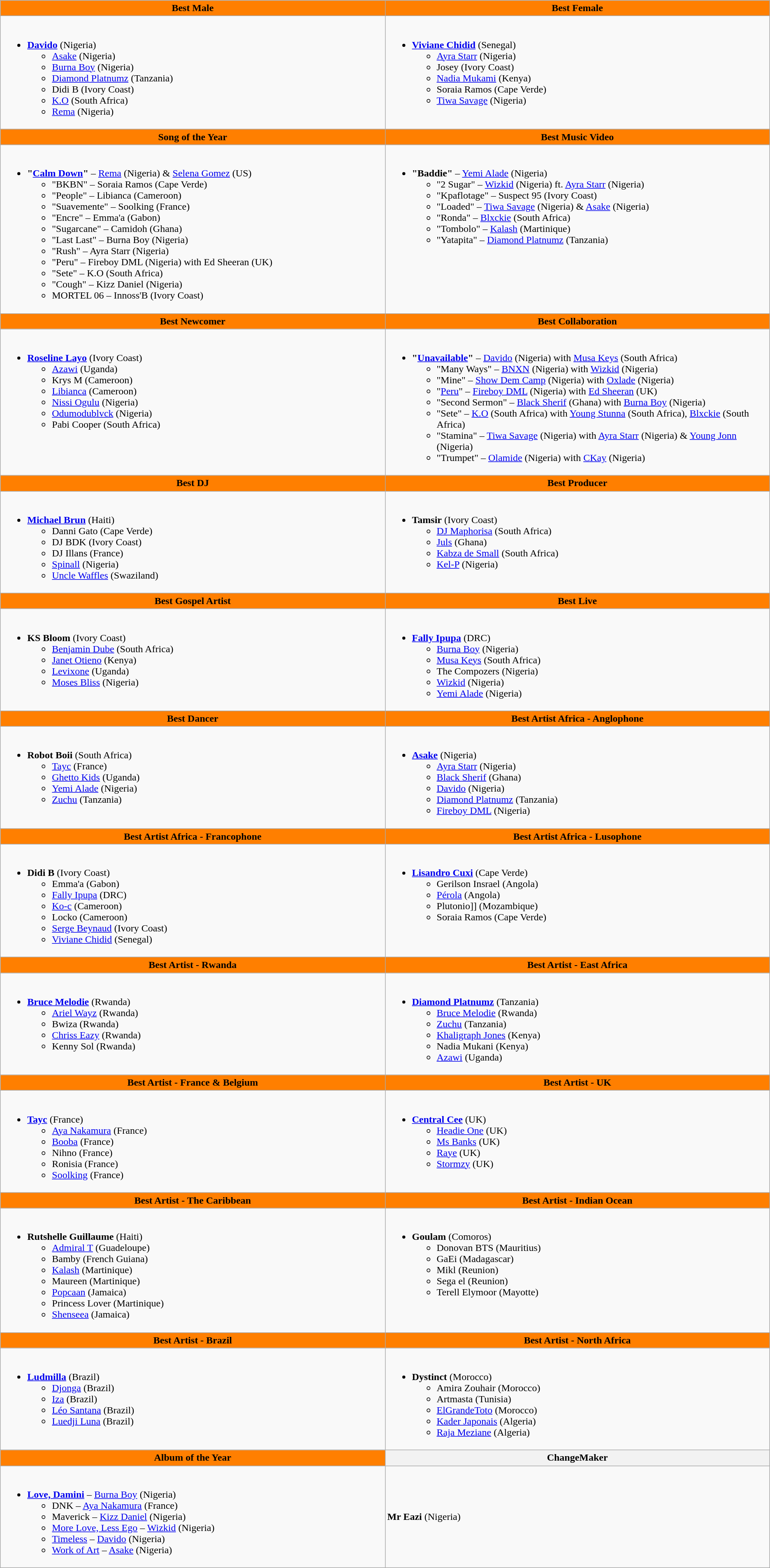<table class="wikitable">
<tr>
<th style="background:#FF7F00;" ! width="50%">Best Male</th>
<th style="background:#FF7F00;" ! width="50%">Best Female</th>
</tr>
<tr>
<td valign="top"><br><ul><li><strong><a href='#'>Davido</a></strong> (Nigeria)<ul><li><a href='#'>Asake</a> (Nigeria)</li><li><a href='#'>Burna Boy</a> (Nigeria)</li><li><a href='#'>Diamond Platnumz</a> (Tanzania)</li><li>Didi B (Ivory Coast)</li><li><a href='#'>K.O</a> (South Africa)</li><li><a href='#'>Rema</a> (Nigeria)</li></ul></li></ul></td>
<td valign="top"><br><ul><li><strong><a href='#'>Viviane Chidid</a></strong> (Senegal)<ul><li><a href='#'>Ayra Starr</a> (Nigeria)</li><li>Josey (Ivory Coast)</li><li><a href='#'>Nadia Mukami</a> (Kenya)</li><li>Soraia Ramos (Cape Verde)</li><li><a href='#'>Tiwa Savage</a> (Nigeria)</li></ul></li></ul></td>
</tr>
<tr>
<th style="background:#FF7F00;" ! width="50%">Song of the Year</th>
<th style="background:#FF7F00;" ! width="50%">Best Music Video</th>
</tr>
<tr>
<td valign="top"><br><ul><li><strong>"<a href='#'>Calm Down</a>"</strong> – <a href='#'>Rema</a> (Nigeria) & <a href='#'>Selena Gomez</a> (US)<ul><li>"BKBN" – Soraia Ramos (Cape Verde)</li><li>"People" – Libianca (Cameroon)</li><li>"Suavemente" – Soolking (France)</li><li>"Encre" – Emma'a (Gabon)</li><li>"Sugarcane" – Camidoh (Ghana)</li><li>"Last Last" – Burna Boy (Nigeria)</li><li>"Rush" – Ayra Starr (Nigeria)</li><li>"Peru" – Fireboy DML (Nigeria) with Ed Sheeran (UK)</li><li>"Sete" – K.O (South Africa)</li><li>"Cough" – Kizz Daniel (Nigeria)</li><li>MORTEL 06 – Innoss'B (Ivory Coast)</li></ul></li></ul></td>
<td valign="top"><br><ul><li><strong>"Baddie"</strong> – <a href='#'>Yemi Alade</a> (Nigeria)<ul><li>"2 Sugar" – <a href='#'>Wizkid</a> (Nigeria) ft. <a href='#'>Ayra Starr</a> (Nigeria)</li><li>"Kpaflotage" – Suspect 95 (Ivory Coast)</li><li>"Loaded" – <a href='#'>Tiwa Savage</a> (Nigeria) & <a href='#'>Asake</a> (Nigeria)</li><li>"Ronda" – <a href='#'>Blxckie</a> (South Africa)</li><li>"Tombolo" – <a href='#'>Kalash</a> (Martinique)</li><li>"Yatapita" – <a href='#'>Diamond Platnumz</a> (Tanzania)</li></ul></li></ul></td>
</tr>
<tr>
<th style="background:#FF7F00;" ! width="50%">Best Newcomer</th>
<th style="background:#FF7F00;" ! width="50%">Best Collaboration</th>
</tr>
<tr>
<td valign="top"><br><ul><li><strong><a href='#'>Roseline Layo</a></strong> (Ivory Coast)<ul><li><a href='#'>Azawi</a> (Uganda)</li><li>Krys M (Cameroon)</li><li><a href='#'>Libianca</a> (Cameroon)</li><li><a href='#'>Nissi Ogulu</a> (Nigeria)</li><li><a href='#'>Odumodublvck</a> (Nigeria)</li><li>Pabi Cooper (South Africa)</li></ul></li></ul></td>
<td valign="top"><br><ul><li><strong>"<a href='#'>Unavailable</a>"</strong> – <a href='#'>Davido</a> (Nigeria) with <a href='#'>Musa Keys</a> (South Africa)<ul><li>"Many Ways" – <a href='#'>BNXN</a> (Nigeria) with <a href='#'>Wizkid</a> (Nigeria)</li><li>"Mine" – <a href='#'>Show Dem Camp</a> (Nigeria) with <a href='#'>Oxlade</a> (Nigeria)</li><li>"<a href='#'>Peru</a>" – <a href='#'>Fireboy DML</a> (Nigeria) with <a href='#'>Ed Sheeran</a> (UK)</li><li>"Second Sermon" – <a href='#'>Black Sherif</a> (Ghana) with <a href='#'>Burna Boy</a> (Nigeria)</li><li>"Sete" – <a href='#'>K.O</a> (South Africa) with <a href='#'>Young Stunna</a> (South Africa), <a href='#'>Blxckie</a> (South Africa)</li><li>"Stamina" – <a href='#'>Tiwa Savage</a> (Nigeria) with <a href='#'>Ayra Starr</a> (Nigeria) & <a href='#'>Young Jonn</a> (Nigeria)</li><li>"Trumpet" – <a href='#'>Olamide</a> (Nigeria) with <a href='#'>CKay</a> (Nigeria)</li></ul></li></ul></td>
</tr>
<tr>
<th style="background:#FF7F00;" ! width="50%">Best DJ</th>
<th style="background:#FF7F00;" ! width="50%">Best Producer</th>
</tr>
<tr>
<td valign="top"><br><ul><li><strong><a href='#'>Michael Brun</a></strong> (Haiti)<ul><li>Danni Gato (Cape Verde)</li><li>DJ BDK (Ivory Coast)</li><li>DJ Illans (France)</li><li><a href='#'>Spinall</a> (Nigeria)</li><li><a href='#'>Uncle Waffles</a> (Swaziland)</li></ul></li></ul></td>
<td valign="top"><br><ul><li><strong>Tamsir</strong> (Ivory Coast)<ul><li><a href='#'>DJ Maphorisa</a> (South Africa)</li><li><a href='#'>Juls</a> (Ghana)</li><li><a href='#'>Kabza de Small</a> (South Africa)</li><li><a href='#'>Kel-P</a> (Nigeria)</li></ul></li></ul></td>
</tr>
<tr>
<th style="background:#FF7F00;" ! width="50%">Best Gospel Artist</th>
<th style="background:#FF7F00;" ! width="50%">Best Live</th>
</tr>
<tr>
<td valign="top"><br><ul><li><strong>KS Bloom</strong> (Ivory Coast)<ul><li><a href='#'>Benjamin Dube</a> (South Africa)</li><li><a href='#'>Janet Otieno</a> (Kenya)</li><li><a href='#'>Levixone</a> (Uganda)</li><li><a href='#'>Moses Bliss</a> (Nigeria)</li></ul></li></ul></td>
<td valign="top"><br><ul><li><strong><a href='#'>Fally Ipupa</a></strong> (DRC)<ul><li><a href='#'>Burna Boy</a> (Nigeria)</li><li><a href='#'>Musa Keys</a> (South Africa)</li><li>The Compozers (Nigeria)</li><li><a href='#'>Wizkid</a> (Nigeria)</li><li><a href='#'>Yemi Alade</a> (Nigeria)</li></ul></li></ul></td>
</tr>
<tr>
<th style="background:#FF7F00;" ! width="50%">Best Dancer</th>
<th style="background:#FF7F00;" ! width="50%">Best Artist Africa - Anglophone</th>
</tr>
<tr>
<td valign="top"><br><ul><li><strong>Robot Boii</strong> (South Africa)<ul><li><a href='#'>Tayc</a> (France)</li><li><a href='#'>Ghetto Kids</a> (Uganda)</li><li><a href='#'>Yemi Alade</a> (Nigeria)</li><li><a href='#'>Zuchu</a> (Tanzania)</li></ul></li></ul></td>
<td valign="top"><br><ul><li><strong><a href='#'>Asake</a></strong> (Nigeria)<ul><li><a href='#'>Ayra Starr</a> (Nigeria)</li><li><a href='#'>Black Sherif</a> (Ghana)</li><li><a href='#'>Davido</a> (Nigeria)</li><li><a href='#'>Diamond Platnumz</a> (Tanzania)</li><li><a href='#'>Fireboy DML</a> (Nigeria)</li></ul></li></ul></td>
</tr>
<tr>
<th style="background:#FF7F00;" ! width="50%">Best Artist Africa - Francophone</th>
<th style="background:#FF7F00;" ! width="50%">Best Artist Africa - Lusophone</th>
</tr>
<tr>
<td valign="top"><br><ul><li><strong>Didi B</strong> (Ivory Coast)<ul><li>Emma'a (Gabon)</li><li><a href='#'>Fally Ipupa</a> (DRC)</li><li><a href='#'>Ko-c</a> (Cameroon)</li><li>Locko (Cameroon)</li><li><a href='#'>Serge Beynaud</a> (Ivory Coast)</li><li><a href='#'>Viviane Chidid</a> (Senegal)</li></ul></li></ul></td>
<td valign="top"><br><ul><li><strong><a href='#'>Lisandro Cuxi</a></strong> (Cape Verde)<ul><li>Gerilson Insrael (Angola)</li><li><a href='#'>Pérola</a> (Angola)</li><li>Plutonio]] (Mozambique)</li><li>Soraia Ramos (Cape Verde)</li></ul></li></ul></td>
</tr>
<tr>
<th style="background:#FF7F00;" ! width="50%">Best Artist - Rwanda</th>
<th style="background:#FF7F00;" ! width="50%">Best Artist - East Africa</th>
</tr>
<tr>
<td valign="top"><br><ul><li><strong><a href='#'>Bruce Melodie</a></strong> (Rwanda)<ul><li><a href='#'>Ariel Wayz</a> (Rwanda)</li><li>Bwiza (Rwanda)</li><li><a href='#'>Chriss Eazy</a> (Rwanda)</li><li>Kenny Sol (Rwanda)</li></ul></li></ul></td>
<td valign="top"><br><ul><li><strong><a href='#'>Diamond Platnumz</a></strong> (Tanzania)<ul><li><a href='#'>Bruce Melodie</a> (Rwanda)</li><li><a href='#'>Zuchu</a> (Tanzania)</li><li><a href='#'>Khaligraph Jones</a> (Kenya)</li><li>Nadia Mukani (Kenya)</li><li><a href='#'>Azawi</a> (Uganda)</li></ul></li></ul></td>
</tr>
<tr>
<th style="background:#FF7F00;" ! width="50%">Best Artist - France & Belgium</th>
<th style="background:#FF7F00;" ! width="50%">Best Artist - UK</th>
</tr>
<tr>
<td valign="top"><br><ul><li><strong><a href='#'>Tayc</a></strong> (France)<ul><li><a href='#'>Aya Nakamura</a> (France)</li><li><a href='#'>Booba</a> (France)</li><li>Nihno (France)</li><li>Ronisia (France)</li><li><a href='#'>Soolking</a> (France)</li></ul></li></ul></td>
<td valign="top"><br><ul><li><strong><a href='#'>Central Cee</a></strong> (UK)<ul><li><a href='#'>Headie One</a> (UK)</li><li><a href='#'>Ms Banks</a> (UK)</li><li><a href='#'>Raye</a> (UK)</li><li><a href='#'>Stormzy</a> (UK)</li></ul></li></ul></td>
</tr>
<tr>
<th style="background:#FF7F00;" ! width="50%">Best Artist - The Caribbean</th>
<th style="background:#FF7F00;" ! width="50%">Best Artist - Indian Ocean</th>
</tr>
<tr>
<td valign="top"><br><ul><li><strong>Rutshelle Guillaume</strong> (Haiti)<ul><li><a href='#'>Admiral T</a> (Guadeloupe)</li><li>Bamby (French Guiana)</li><li><a href='#'>Kalash</a> (Martinique)</li><li>Maureen (Martinique)</li><li><a href='#'>Popcaan</a> (Jamaica)</li><li>Princess Lover (Martinique)</li><li><a href='#'>Shenseea</a> (Jamaica)</li></ul></li></ul></td>
<td valign="top"><br><ul><li><strong>Goulam</strong> (Comoros)<ul><li>Donovan BTS (Mauritius)</li><li>GaEi (Madagascar)</li><li>Mikl (Reunion)</li><li>Sega el (Reunion)</li><li>Terell Elymoor (Mayotte)</li></ul></li></ul></td>
</tr>
<tr>
<th style="background:#FF7F00;" ! width="50%">Best Artist - Brazil</th>
<th style="background:#FF7F00;" ! width="50%">Best Artist - North Africa</th>
</tr>
<tr>
<td valign="top"><br><ul><li><strong><a href='#'>Ludmilla</a></strong> (Brazil)<ul><li><a href='#'>Djonga</a> (Brazil)</li><li><a href='#'>Iza</a> (Brazil)</li><li><a href='#'>Léo Santana</a> (Brazil)</li><li><a href='#'>Luedji Luna</a> (Brazil)</li></ul></li></ul></td>
<td valign="top"><br><ul><li><strong>Dystinct</strong> (Morocco)<ul><li>Amira Zouhair (Morocco)</li><li>Artmasta (Tunisia)</li><li><a href='#'>ElGrandeToto</a> (Morocco)</li><li><a href='#'>Kader Japonais</a> (Algeria)</li><li><a href='#'>Raja Meziane</a> (Algeria)</li></ul></li></ul></td>
</tr>
<tr>
<th style="background:#FF7F00;" ! width="50%">Album of the Year</th>
<th>ChangeMaker</th>
</tr>
<tr>
<td valign="top"><br><ul><li><strong><a href='#'>Love, Damini</a></strong> – <a href='#'>Burna Boy</a> (Nigeria)<ul><li>DNK – <a href='#'>Aya Nakamura</a> (France)</li><li>Maverick – <a href='#'>Kizz Daniel</a> (Nigeria)</li><li><a href='#'>More Love, Less Ego</a> – <a href='#'>Wizkid</a> (Nigeria)</li><li><a href='#'>Timeless</a> – <a href='#'>Davido</a> (Nigeria)</li><li><a href='#'>Work of Art</a> – <a href='#'>Asake</a> (Nigeria)</li></ul></li></ul></td>
<td><strong>Mr Eazi</strong> (Nigeria)</td>
</tr>
</table>
